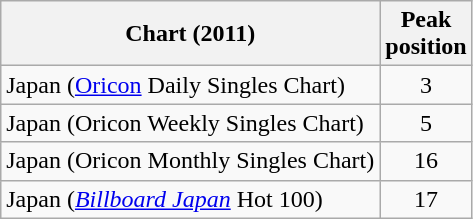<table class="wikitable sortable" border="1">
<tr>
<th>Chart (2011)</th>
<th>Peak<br>position</th>
</tr>
<tr>
<td>Japan (<a href='#'>Oricon</a> Daily Singles Chart)</td>
<td style="text-align:center;">3</td>
</tr>
<tr>
<td>Japan (Oricon Weekly Singles Chart)</td>
<td style="text-align:center;">5</td>
</tr>
<tr>
<td>Japan (Oricon Monthly Singles Chart)</td>
<td style="text-align:center;">16</td>
</tr>
<tr>
<td>Japan (<em><a href='#'>Billboard Japan</a></em> Hot 100)</td>
<td style="text-align:center;">17</td>
</tr>
</table>
